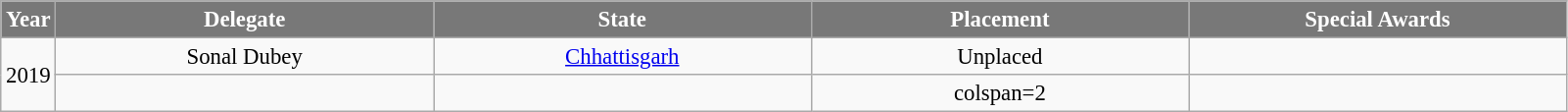<table class="wikitable sortable" style="font-size: 95%; text-align:center">
<tr>
<th width="30" style="background-color:#787878;color:#FFFFFF;">Year</th>
<th width="250" style="background-color:#787878;color:#FFFFFF;">Delegate</th>
<th width="250" style="background-color:#787878;color:#FFFFFF;">State</th>
<th width="250" style="background-color:#787878;color:#FFFFFF;">Placement</th>
<th width="250" style="background-color:#787878;color:#FFFFFF;">Special Awards</th>
</tr>
<tr>
<td rowspan=2>2019</td>
<td>Sonal Dubey</td>
<td><a href='#'>Chhattisgarh</a></td>
<td>Unplaced</td>
<td></td>
</tr>
<tr>
<td></td>
<td></td>
<td>colspan=2 </td>
</tr>
</table>
